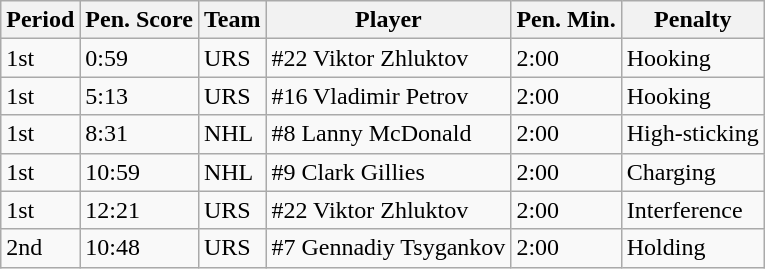<table class="wikitable">
<tr>
<th>Period</th>
<th>Pen. Score</th>
<th>Team</th>
<th>Player</th>
<th>Pen. Min.</th>
<th>Penalty</th>
</tr>
<tr>
<td>1st</td>
<td>0:59</td>
<td>URS</td>
<td>#22 Viktor Zhluktov</td>
<td>2:00</td>
<td>Hooking</td>
</tr>
<tr>
<td>1st</td>
<td>5:13</td>
<td>URS</td>
<td>#16 Vladimir Petrov</td>
<td>2:00</td>
<td>Hooking</td>
</tr>
<tr>
<td>1st</td>
<td>8:31</td>
<td>NHL</td>
<td>#8 Lanny McDonald</td>
<td>2:00</td>
<td>High-sticking</td>
</tr>
<tr>
<td>1st</td>
<td>10:59</td>
<td>NHL</td>
<td>#9 Clark Gillies</td>
<td>2:00</td>
<td>Charging</td>
</tr>
<tr>
<td>1st</td>
<td>12:21</td>
<td>URS</td>
<td>#22 Viktor Zhluktov</td>
<td>2:00</td>
<td>Interference</td>
</tr>
<tr>
<td>2nd</td>
<td>10:48</td>
<td>URS</td>
<td>#7 Gennadiy Tsygankov</td>
<td>2:00</td>
<td>Holding</td>
</tr>
</table>
